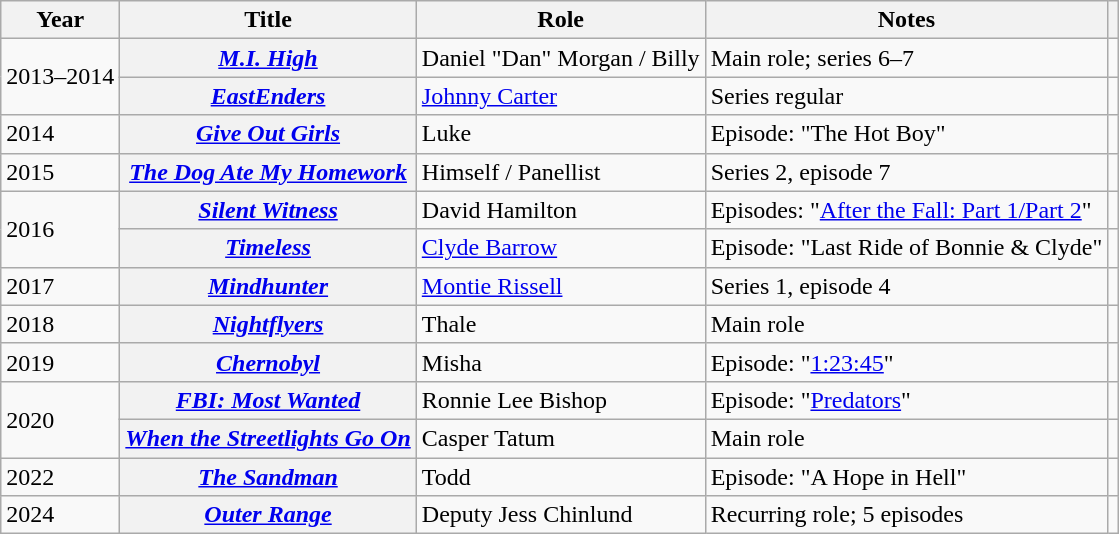<table class="wikitable sortable plainrowheaders">
<tr>
<th scope="col">Year</th>
<th scope="col">Title</th>
<th scope="col">Role</th>
<th scope="col">Notes</th>
<th scope="col" class="unsortable"></th>
</tr>
<tr>
<td rowspan="2">2013–2014</td>
<th scope="row"><em><a href='#'>M.I. High</a></em></th>
<td>Daniel "Dan" Morgan / Billy</td>
<td>Main role; series 6–7</td>
<td></td>
</tr>
<tr>
<th scope="row"><em><a href='#'>EastEnders</a></em></th>
<td><a href='#'>Johnny Carter</a></td>
<td>Series regular</td>
<td></td>
</tr>
<tr>
<td>2014</td>
<th scope="row"><em><a href='#'>Give Out Girls</a></em></th>
<td>Luke</td>
<td>Episode: "The Hot Boy"</td>
<td></td>
</tr>
<tr>
<td>2015</td>
<th scope="row"><em><a href='#'>The Dog Ate My Homework</a></em></th>
<td>Himself / Panellist</td>
<td>Series 2, episode 7</td>
<td></td>
</tr>
<tr>
<td rowspan="2">2016</td>
<th scope="row"><em><a href='#'>Silent Witness</a></em></th>
<td>David Hamilton</td>
<td>Episodes: "<a href='#'>After the Fall: Part 1/Part 2</a>"</td>
<td></td>
</tr>
<tr>
<th scope="row"><em><a href='#'>Timeless</a></em></th>
<td><a href='#'>Clyde Barrow</a></td>
<td>Episode: "Last Ride of Bonnie & Clyde"</td>
<td></td>
</tr>
<tr>
<td>2017</td>
<th scope="row"><em><a href='#'>Mindhunter</a></em></th>
<td><a href='#'>Montie Rissell</a></td>
<td>Series 1, episode 4</td>
<td></td>
</tr>
<tr>
<td>2018</td>
<th scope="row"><em><a href='#'>Nightflyers</a></em></th>
<td>Thale</td>
<td>Main role</td>
<td></td>
</tr>
<tr>
<td>2019</td>
<th scope="row"><em><a href='#'>Chernobyl</a></em></th>
<td>Misha</td>
<td>Episode: "<a href='#'>1:23:45</a>"</td>
<td></td>
</tr>
<tr>
<td rowspan="2">2020</td>
<th scope="row"><em><a href='#'>FBI: Most Wanted</a></em></th>
<td>Ronnie Lee Bishop</td>
<td>Episode: "<a href='#'>Predators</a>"</td>
<td></td>
</tr>
<tr>
<th scope="row"><em><a href='#'>When the Streetlights Go On</a></em></th>
<td>Casper Tatum</td>
<td>Main role</td>
<td></td>
</tr>
<tr>
<td>2022</td>
<th scope="row"><em><a href='#'>The Sandman</a></em></th>
<td>Todd</td>
<td>Episode: "A Hope in Hell"</td>
<td></td>
</tr>
<tr>
<td>2024</td>
<th scope="row"><em><a href='#'>Outer Range</a></em></th>
<td>Deputy Jess Chinlund</td>
<td>Recurring role; 5 episodes</td>
<td></td>
</tr>
</table>
